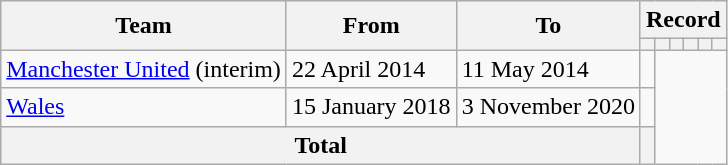<table class="wikitable" style="text-align:center">
<tr>
<th rowspan="2">Team</th>
<th rowspan="2">From</th>
<th rowspan="2">To</th>
<th colspan="6">Record</th>
</tr>
<tr>
<th></th>
<th></th>
<th></th>
<th></th>
<th></th>
<th></th>
</tr>
<tr>
<td><a href='#'>Manchester United</a> (interim)</td>
<td align=left>22 April 2014</td>
<td align=left>11 May 2014<br></td>
<td></td>
</tr>
<tr>
<td align=left><a href='#'>Wales</a></td>
<td align=left>15 January 2018</td>
<td align=left>3 November 2020<br></td>
<td></td>
</tr>
<tr>
<th colspan=3>Total<br></th>
<th></th>
</tr>
</table>
